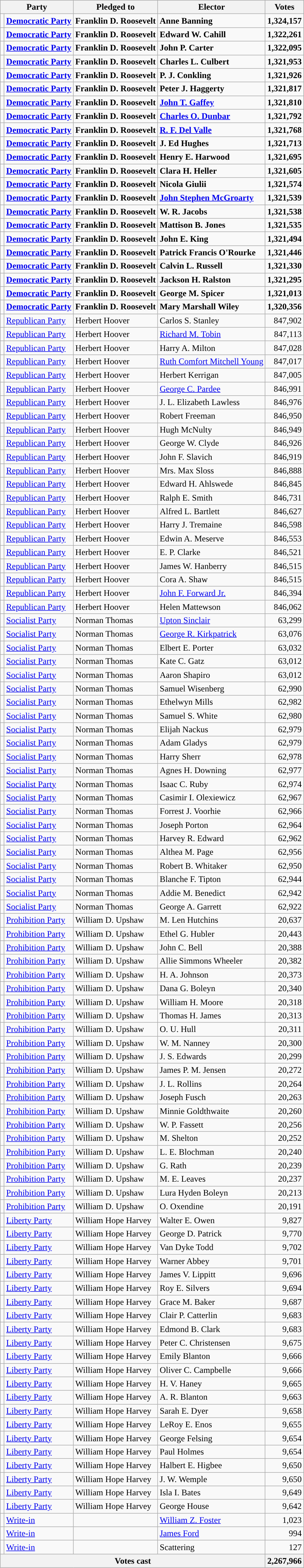<table class="wikitable">
<tr>
<th colspan=2>Party</th>
<th>Pledged to</th>
<th>Elector</th>
<th>Votes</th>
</tr>
<tr style="font-weight:bold">
<td bgcolor=></td>
<td><a href='#'>Democratic Party</a></td>
<td>Franklin D. Roosevelt</td>
<td>Anne Banning</td>
<td align="right">1,324,157</td>
</tr>
<tr style="font-weight:bold">
<td bgcolor=></td>
<td><a href='#'>Democratic Party</a></td>
<td>Franklin D. Roosevelt</td>
<td>Edward W. Cahill</td>
<td align="right">1,322,261</td>
</tr>
<tr style="font-weight:bold">
<td bgcolor=></td>
<td><a href='#'>Democratic Party</a></td>
<td>Franklin D. Roosevelt</td>
<td>John P. Carter</td>
<td align="right">1,322,095</td>
</tr>
<tr style="font-weight:bold">
<td bgcolor=></td>
<td><a href='#'>Democratic Party</a></td>
<td>Franklin D. Roosevelt</td>
<td>Charles L. Culbert</td>
<td align="right">1,321,953</td>
</tr>
<tr style="font-weight:bold">
<td bgcolor=></td>
<td><a href='#'>Democratic Party</a></td>
<td>Franklin D. Roosevelt</td>
<td>P. J. Conkling</td>
<td align="right">1,321,926</td>
</tr>
<tr style="font-weight:bold">
<td bgcolor=></td>
<td><a href='#'>Democratic Party</a></td>
<td>Franklin D. Roosevelt</td>
<td>Peter J. Haggerty</td>
<td align="right">1,321,817</td>
</tr>
<tr style="font-weight:bold">
<td bgcolor=></td>
<td><a href='#'>Democratic Party</a></td>
<td>Franklin D. Roosevelt</td>
<td><a href='#'>John T. Gaffey</a></td>
<td align="right">1,321,810</td>
</tr>
<tr style="font-weight:bold">
<td bgcolor=></td>
<td><a href='#'>Democratic Party</a></td>
<td>Franklin D. Roosevelt</td>
<td><a href='#'>Charles O. Dunbar</a></td>
<td align="right">1,321,792</td>
</tr>
<tr style="font-weight:bold">
<td bgcolor=></td>
<td><a href='#'>Democratic Party</a></td>
<td>Franklin D. Roosevelt</td>
<td><a href='#'>R. F. Del Valle</a></td>
<td align="right">1,321,768</td>
</tr>
<tr style="font-weight:bold">
<td bgcolor=></td>
<td><a href='#'>Democratic Party</a></td>
<td>Franklin D. Roosevelt</td>
<td>J. Ed Hughes</td>
<td align="right">1,321,713</td>
</tr>
<tr style="font-weight:bold">
<td bgcolor=></td>
<td><a href='#'>Democratic Party</a></td>
<td>Franklin D. Roosevelt</td>
<td>Henry E. Harwood</td>
<td align="right">1,321,695</td>
</tr>
<tr style="font-weight:bold">
<td bgcolor=></td>
<td><a href='#'>Democratic Party</a></td>
<td>Franklin D. Roosevelt</td>
<td>Clara H. Heller</td>
<td align="right">1,321,605</td>
</tr>
<tr style="font-weight:bold">
<td bgcolor=></td>
<td><a href='#'>Democratic Party</a></td>
<td>Franklin D. Roosevelt</td>
<td>Nicola Giulii</td>
<td align="right">1,321,574</td>
</tr>
<tr style="font-weight:bold">
<td bgcolor=></td>
<td><a href='#'>Democratic Party</a></td>
<td>Franklin D. Roosevelt</td>
<td><a href='#'>John Stephen McGroarty</a></td>
<td align="right">1,321,539</td>
</tr>
<tr style="font-weight:bold">
<td bgcolor=></td>
<td><a href='#'>Democratic Party</a></td>
<td>Franklin D. Roosevelt</td>
<td>W. R. Jacobs</td>
<td align="right">1,321,538</td>
</tr>
<tr style="font-weight:bold">
<td bgcolor=></td>
<td><a href='#'>Democratic Party</a></td>
<td>Franklin D. Roosevelt</td>
<td>Mattison B. Jones</td>
<td align="right">1,321,535</td>
</tr>
<tr style="font-weight:bold">
<td bgcolor=></td>
<td><a href='#'>Democratic Party</a></td>
<td>Franklin D. Roosevelt</td>
<td>John E. King</td>
<td align="right">1,321,494</td>
</tr>
<tr style="font-weight:bold">
<td bgcolor=></td>
<td><a href='#'>Democratic Party</a></td>
<td>Franklin D. Roosevelt</td>
<td>Patrick Francis O'Rourke</td>
<td align="right">1,321,446</td>
</tr>
<tr style="font-weight:bold">
<td bgcolor=></td>
<td><a href='#'>Democratic Party</a></td>
<td>Franklin D. Roosevelt</td>
<td>Calvin L. Russell</td>
<td align="right">1,321,330</td>
</tr>
<tr style="font-weight:bold">
<td bgcolor=></td>
<td><a href='#'>Democratic Party</a></td>
<td>Franklin D. Roosevelt</td>
<td>Jackson H. Ralston</td>
<td align="right">1,321,295</td>
</tr>
<tr style="font-weight:bold">
<td bgcolor=></td>
<td><a href='#'>Democratic Party</a></td>
<td>Franklin D. Roosevelt</td>
<td>George M. Spicer</td>
<td align="right">1,321,013</td>
</tr>
<tr style="font-weight:bold">
<td bgcolor=></td>
<td><a href='#'>Democratic Party</a></td>
<td>Franklin D. Roosevelt</td>
<td>Mary Marshall Wiley</td>
<td align="right">1,320,356</td>
</tr>
<tr>
<td></td>
<td><a href='#'>Republican Party</a></td>
<td>Herbert Hoover</td>
<td>Carlos S. Stanley</td>
<td align="right">847,902</td>
</tr>
<tr>
<td></td>
<td><a href='#'>Republican Party</a></td>
<td>Herbert Hoover</td>
<td><a href='#'>Richard M. Tobin</a></td>
<td align="right">847,113</td>
</tr>
<tr>
<td></td>
<td><a href='#'>Republican Party</a></td>
<td>Herbert Hoover</td>
<td>Harry A. Milton</td>
<td align="right">847,028</td>
</tr>
<tr>
<td></td>
<td><a href='#'>Republican Party</a></td>
<td>Herbert Hoover</td>
<td><a href='#'>Ruth Comfort Mitchell Young</a></td>
<td align="right">847,017</td>
</tr>
<tr>
<td></td>
<td><a href='#'>Republican Party</a></td>
<td>Herbert Hoover</td>
<td>Herbert Kerrigan</td>
<td align="right">847,005</td>
</tr>
<tr>
<td></td>
<td><a href='#'>Republican Party</a></td>
<td>Herbert Hoover</td>
<td><a href='#'>George C. Pardee</a></td>
<td align="right">846,991</td>
</tr>
<tr>
<td></td>
<td><a href='#'>Republican Party</a></td>
<td>Herbert Hoover</td>
<td>J. L. Elizabeth Lawless</td>
<td align="right">846,976</td>
</tr>
<tr>
<td></td>
<td><a href='#'>Republican Party</a></td>
<td>Herbert Hoover</td>
<td>Robert Freeman</td>
<td align="right">846,950</td>
</tr>
<tr>
<td></td>
<td><a href='#'>Republican Party</a></td>
<td>Herbert Hoover</td>
<td>Hugh McNulty</td>
<td align="right">846,949</td>
</tr>
<tr>
<td></td>
<td><a href='#'>Republican Party</a></td>
<td>Herbert Hoover</td>
<td>George W. Clyde</td>
<td align="right">846,926</td>
</tr>
<tr>
<td></td>
<td><a href='#'>Republican Party</a></td>
<td>Herbert Hoover</td>
<td>John F. Slavich</td>
<td align="right">846,919</td>
</tr>
<tr>
<td></td>
<td><a href='#'>Republican Party</a></td>
<td>Herbert Hoover</td>
<td>Mrs. Max Sloss</td>
<td align="right">846,888</td>
</tr>
<tr>
<td></td>
<td><a href='#'>Republican Party</a></td>
<td>Herbert Hoover</td>
<td>Edward H. Ahlswede</td>
<td align="right">846,845</td>
</tr>
<tr>
<td></td>
<td><a href='#'>Republican Party</a></td>
<td>Herbert Hoover</td>
<td>Ralph E. Smith</td>
<td align="right">846,731</td>
</tr>
<tr>
<td></td>
<td><a href='#'>Republican Party</a></td>
<td>Herbert Hoover</td>
<td>Alfred L. Bartlett</td>
<td align="right">846,627</td>
</tr>
<tr>
<td></td>
<td><a href='#'>Republican Party</a></td>
<td>Herbert Hoover</td>
<td>Harry J. Tremaine</td>
<td align="right">846,598</td>
</tr>
<tr>
<td></td>
<td><a href='#'>Republican Party</a></td>
<td>Herbert Hoover</td>
<td>Edwin A. Meserve</td>
<td align="right">846,553</td>
</tr>
<tr>
<td></td>
<td><a href='#'>Republican Party</a></td>
<td>Herbert Hoover</td>
<td>E. P. Clarke</td>
<td align="right">846,521</td>
</tr>
<tr>
<td></td>
<td><a href='#'>Republican Party</a></td>
<td>Herbert Hoover</td>
<td>James W. Hanberry</td>
<td align="right">846,515</td>
</tr>
<tr>
<td></td>
<td><a href='#'>Republican Party</a></td>
<td>Herbert Hoover</td>
<td>Cora A. Shaw</td>
<td align="right">846,515</td>
</tr>
<tr>
<td></td>
<td><a href='#'>Republican Party</a></td>
<td>Herbert Hoover</td>
<td><a href='#'>John F. Forward Jr.</a></td>
<td align="right">846,394</td>
</tr>
<tr>
<td></td>
<td><a href='#'>Republican Party</a></td>
<td>Herbert Hoover</td>
<td>Helen Mattewson</td>
<td align="right">846,062</td>
</tr>
<tr>
<td bgcolor=></td>
<td><a href='#'>Socialist Party</a></td>
<td>Norman Thomas</td>
<td><a href='#'>Upton Sinclair</a></td>
<td align="right">63,299</td>
</tr>
<tr>
<td bgcolor=></td>
<td><a href='#'>Socialist Party</a></td>
<td>Norman Thomas</td>
<td><a href='#'>George R. Kirkpatrick</a></td>
<td align="right">63,076</td>
</tr>
<tr>
<td bgcolor=></td>
<td><a href='#'>Socialist Party</a></td>
<td>Norman Thomas</td>
<td>Elbert E. Porter</td>
<td align="right">63,032</td>
</tr>
<tr>
<td bgcolor=></td>
<td><a href='#'>Socialist Party</a></td>
<td>Norman Thomas</td>
<td>Kate C. Gatz</td>
<td align="right">63,012</td>
</tr>
<tr>
<td bgcolor=></td>
<td><a href='#'>Socialist Party</a></td>
<td>Norman Thomas</td>
<td>Aaron Shapiro</td>
<td align="right">63,012</td>
</tr>
<tr>
<td bgcolor=></td>
<td><a href='#'>Socialist Party</a></td>
<td>Norman Thomas</td>
<td>Samuel Wisenberg</td>
<td align="right">62,990</td>
</tr>
<tr>
<td bgcolor=></td>
<td><a href='#'>Socialist Party</a></td>
<td>Norman Thomas</td>
<td>Ethelwyn Mills</td>
<td align="right">62,982</td>
</tr>
<tr>
<td bgcolor=></td>
<td><a href='#'>Socialist Party</a></td>
<td>Norman Thomas</td>
<td>Samuel S. White</td>
<td align="right">62,980</td>
</tr>
<tr>
<td bgcolor=></td>
<td><a href='#'>Socialist Party</a></td>
<td>Norman Thomas</td>
<td>Elijah Nackus</td>
<td align="right">62,979</td>
</tr>
<tr>
<td bgcolor=></td>
<td><a href='#'>Socialist Party</a></td>
<td>Norman Thomas</td>
<td>Adam Gladys</td>
<td align="right">62,979</td>
</tr>
<tr>
<td bgcolor=></td>
<td><a href='#'>Socialist Party</a></td>
<td>Norman Thomas</td>
<td>Harry Sherr</td>
<td align="right">62,978</td>
</tr>
<tr>
<td bgcolor=></td>
<td><a href='#'>Socialist Party</a></td>
<td>Norman Thomas</td>
<td>Agnes H. Downing</td>
<td align="right">62,977</td>
</tr>
<tr>
<td bgcolor=></td>
<td><a href='#'>Socialist Party</a></td>
<td>Norman Thomas</td>
<td>Isaac C. Ruby</td>
<td align="right">62,974</td>
</tr>
<tr>
<td bgcolor=></td>
<td><a href='#'>Socialist Party</a></td>
<td>Norman Thomas</td>
<td>Casimir I. Olexiewicz</td>
<td align="right">62,967</td>
</tr>
<tr>
<td bgcolor=></td>
<td><a href='#'>Socialist Party</a></td>
<td>Norman Thomas</td>
<td>Forrest J. Voorhie</td>
<td align="right">62,966</td>
</tr>
<tr>
<td bgcolor=></td>
<td><a href='#'>Socialist Party</a></td>
<td>Norman Thomas</td>
<td>Joseph Porton</td>
<td align="right">62,964</td>
</tr>
<tr>
<td bgcolor=></td>
<td><a href='#'>Socialist Party</a></td>
<td>Norman Thomas</td>
<td>Harvey R. Edward</td>
<td align="right">62,962</td>
</tr>
<tr>
<td bgcolor=></td>
<td><a href='#'>Socialist Party</a></td>
<td>Norman Thomas</td>
<td>Althea M. Page</td>
<td align="right">62,956</td>
</tr>
<tr>
<td bgcolor=></td>
<td><a href='#'>Socialist Party</a></td>
<td>Norman Thomas</td>
<td>Robert B. Whitaker</td>
<td align="right">62,950</td>
</tr>
<tr>
<td bgcolor=></td>
<td><a href='#'>Socialist Party</a></td>
<td>Norman Thomas</td>
<td>Blanche F. Tipton</td>
<td align="right">62,944</td>
</tr>
<tr>
<td bgcolor=></td>
<td><a href='#'>Socialist Party</a></td>
<td>Norman Thomas</td>
<td>Addie M. Benedict</td>
<td align="right">62,942</td>
</tr>
<tr>
<td bgcolor=></td>
<td><a href='#'>Socialist Party</a></td>
<td>Norman Thomas</td>
<td>George A. Garrett</td>
<td align="right">62,922</td>
</tr>
<tr>
<td bgcolor=></td>
<td><a href='#'>Prohibition Party</a></td>
<td>William D. Upshaw</td>
<td>M. Len Hutchins</td>
<td align="right">20,637</td>
</tr>
<tr>
<td bgcolor=></td>
<td><a href='#'>Prohibition Party</a></td>
<td>William D. Upshaw</td>
<td>Ethel G. Hubler</td>
<td align="right">20,443</td>
</tr>
<tr>
<td bgcolor=></td>
<td><a href='#'>Prohibition Party</a></td>
<td>William D. Upshaw</td>
<td>John C. Bell</td>
<td align="right">20,388</td>
</tr>
<tr>
<td bgcolor=></td>
<td><a href='#'>Prohibition Party</a></td>
<td>William D. Upshaw</td>
<td>Allie Simmons Wheeler</td>
<td align="right">20,382</td>
</tr>
<tr>
<td bgcolor=></td>
<td><a href='#'>Prohibition Party</a></td>
<td>William D. Upshaw</td>
<td>H. A. Johnson</td>
<td align="right">20,373</td>
</tr>
<tr>
<td bgcolor=></td>
<td><a href='#'>Prohibition Party</a></td>
<td>William D. Upshaw</td>
<td>Dana G. Boleyn</td>
<td align="right">20,340</td>
</tr>
<tr>
<td bgcolor=></td>
<td><a href='#'>Prohibition Party</a></td>
<td>William D. Upshaw</td>
<td>William H. Moore</td>
<td align="right">20,318</td>
</tr>
<tr>
<td bgcolor=></td>
<td><a href='#'>Prohibition Party</a></td>
<td>William D. Upshaw</td>
<td>Thomas H. James</td>
<td align="right">20,313</td>
</tr>
<tr>
<td bgcolor=></td>
<td><a href='#'>Prohibition Party</a></td>
<td>William D. Upshaw</td>
<td>O. U. Hull</td>
<td align="right">20,311</td>
</tr>
<tr>
<td bgcolor=></td>
<td><a href='#'>Prohibition Party</a></td>
<td>William D. Upshaw</td>
<td>W. M. Nanney</td>
<td align="right">20,300</td>
</tr>
<tr>
<td bgcolor=></td>
<td><a href='#'>Prohibition Party</a></td>
<td>William D. Upshaw</td>
<td>J. S. Edwards</td>
<td align="right">20,299</td>
</tr>
<tr>
<td bgcolor=></td>
<td><a href='#'>Prohibition Party</a></td>
<td>William D. Upshaw</td>
<td>James P. M. Jensen</td>
<td align="right">20,272</td>
</tr>
<tr>
<td bgcolor=></td>
<td><a href='#'>Prohibition Party</a></td>
<td>William D. Upshaw</td>
<td>J. L. Rollins</td>
<td align="right">20,264</td>
</tr>
<tr>
<td bgcolor=></td>
<td><a href='#'>Prohibition Party</a></td>
<td>William D. Upshaw</td>
<td>Joseph Fusch</td>
<td align="right">20,263</td>
</tr>
<tr>
<td bgcolor=></td>
<td><a href='#'>Prohibition Party</a></td>
<td>William D. Upshaw</td>
<td>Minnie Goldthwaite</td>
<td align="right">20,260</td>
</tr>
<tr>
<td bgcolor=></td>
<td><a href='#'>Prohibition Party</a></td>
<td>William D. Upshaw</td>
<td>W. P. Fassett</td>
<td align="right">20,256</td>
</tr>
<tr>
<td bgcolor=></td>
<td><a href='#'>Prohibition Party</a></td>
<td>William D. Upshaw</td>
<td>M. Shelton</td>
<td align="right">20,252</td>
</tr>
<tr>
<td bgcolor=></td>
<td><a href='#'>Prohibition Party</a></td>
<td>William D. Upshaw</td>
<td>L. E. Blochman</td>
<td align="right">20,240</td>
</tr>
<tr>
<td bgcolor=></td>
<td><a href='#'>Prohibition Party</a></td>
<td>William D. Upshaw</td>
<td>G. Rath</td>
<td align="right">20,239</td>
</tr>
<tr>
<td bgcolor=></td>
<td><a href='#'>Prohibition Party</a></td>
<td>William D. Upshaw</td>
<td>M. E. Leaves</td>
<td align="right">20,237</td>
</tr>
<tr>
<td bgcolor=></td>
<td><a href='#'>Prohibition Party</a></td>
<td>William D. Upshaw</td>
<td>Lura Hyden Boleyn</td>
<td align="right">20,213</td>
</tr>
<tr>
<td bgcolor=></td>
<td><a href='#'>Prohibition Party</a></td>
<td>William D. Upshaw</td>
<td>O. Oxendine</td>
<td align="right">20,191</td>
</tr>
<tr>
<td bgcolor=></td>
<td><a href='#'>Liberty Party</a></td>
<td>William Hope Harvey</td>
<td>Walter E. Owen</td>
<td align="right">9,827</td>
</tr>
<tr>
<td bgcolor=></td>
<td><a href='#'>Liberty Party</a></td>
<td>William Hope Harvey</td>
<td>George D. Patrick</td>
<td align="right">9,770</td>
</tr>
<tr>
<td bgcolor=></td>
<td><a href='#'>Liberty Party</a></td>
<td>William Hope Harvey</td>
<td>Van Dyke Todd</td>
<td align="right">9,702</td>
</tr>
<tr>
<td bgcolor=></td>
<td><a href='#'>Liberty Party</a></td>
<td>William Hope Harvey</td>
<td>Warner Abbey</td>
<td align="right">9,701</td>
</tr>
<tr>
<td bgcolor=></td>
<td><a href='#'>Liberty Party</a></td>
<td>William Hope Harvey</td>
<td>James V. Lippitt</td>
<td align="right">9,696</td>
</tr>
<tr>
<td bgcolor=></td>
<td><a href='#'>Liberty Party</a></td>
<td>William Hope Harvey</td>
<td>Roy E. Silvers</td>
<td align="right">9,694</td>
</tr>
<tr>
<td bgcolor=></td>
<td><a href='#'>Liberty Party</a></td>
<td>William Hope Harvey</td>
<td>Grace M. Baker</td>
<td align="right">9,687</td>
</tr>
<tr>
<td bgcolor=></td>
<td><a href='#'>Liberty Party</a></td>
<td>William Hope Harvey</td>
<td>Clair P. Catterlin</td>
<td align="right">9,683</td>
</tr>
<tr>
<td bgcolor=></td>
<td><a href='#'>Liberty Party</a></td>
<td>William Hope Harvey</td>
<td>Edmond B. Clark</td>
<td align="right">9,683</td>
</tr>
<tr>
<td bgcolor=></td>
<td><a href='#'>Liberty Party</a></td>
<td>William Hope Harvey</td>
<td>Peter C. Christensen</td>
<td align="right">9,675</td>
</tr>
<tr>
<td bgcolor=></td>
<td><a href='#'>Liberty Party</a></td>
<td>William Hope Harvey</td>
<td>Emily Blanton</td>
<td align="right">9,666</td>
</tr>
<tr>
<td bgcolor=></td>
<td><a href='#'>Liberty Party</a></td>
<td>William Hope Harvey</td>
<td>Oliver C. Campbelle</td>
<td align="right">9,666</td>
</tr>
<tr>
<td bgcolor=></td>
<td><a href='#'>Liberty Party</a></td>
<td>William Hope Harvey</td>
<td>H. V. Haney</td>
<td align="right">9,665</td>
</tr>
<tr>
<td bgcolor=></td>
<td><a href='#'>Liberty Party</a></td>
<td>William Hope Harvey</td>
<td>A. R. Blanton</td>
<td align="right">9,663</td>
</tr>
<tr>
<td bgcolor=></td>
<td><a href='#'>Liberty Party</a></td>
<td>William Hope Harvey</td>
<td>Sarah E. Dyer</td>
<td align="right">9,658</td>
</tr>
<tr>
<td bgcolor=></td>
<td><a href='#'>Liberty Party</a></td>
<td>William Hope Harvey</td>
<td>LeRoy E. Enos</td>
<td align="right">9,655</td>
</tr>
<tr>
<td bgcolor=></td>
<td><a href='#'>Liberty Party</a></td>
<td>William Hope Harvey</td>
<td>George Felsing</td>
<td align="right">9,654</td>
</tr>
<tr>
<td bgcolor=></td>
<td><a href='#'>Liberty Party</a></td>
<td>William Hope Harvey</td>
<td>Paul Holmes</td>
<td align="right">9,654</td>
</tr>
<tr>
<td bgcolor=></td>
<td><a href='#'>Liberty Party</a></td>
<td>William Hope Harvey</td>
<td>Halbert E. Higbee</td>
<td align="right">9,650</td>
</tr>
<tr>
<td bgcolor=></td>
<td><a href='#'>Liberty Party</a></td>
<td>William Hope Harvey</td>
<td>J. W. Wemple</td>
<td align="right">9,650</td>
</tr>
<tr>
<td bgcolor=></td>
<td><a href='#'>Liberty Party</a></td>
<td>William Hope Harvey</td>
<td>Isla I. Bates</td>
<td align="right">9,649</td>
</tr>
<tr>
<td bgcolor=></td>
<td><a href='#'>Liberty Party</a></td>
<td>William Hope Harvey</td>
<td>George House</td>
<td align="right">9,642</td>
</tr>
<tr>
<td></td>
<td><a href='#'>Write-in</a></td>
<td></td>
<td><a href='#'>William Z. Foster</a></td>
<td align="right">1,023</td>
</tr>
<tr>
<td></td>
<td><a href='#'>Write-in</a></td>
<td></td>
<td><a href='#'>James Ford</a></td>
<td align="right">994</td>
</tr>
<tr>
<td></td>
<td><a href='#'>Write-in</a></td>
<td></td>
<td>Scattering</td>
<td align="right">127</td>
</tr>
<tr>
<th colspan="4">Votes cast</th>
<th>2,267,966</th>
</tr>
</table>
